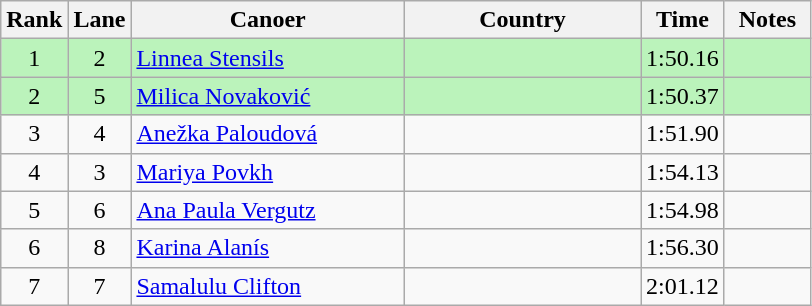<table class="wikitable" style="text-align:center;">
<tr>
<th width=30>Rank</th>
<th width=30>Lane</th>
<th width=175>Canoer</th>
<th width=150>Country</th>
<th width=30>Time</th>
<th width=50>Notes</th>
</tr>
<tr bgcolor="#bbf3bb">
<td>1</td>
<td>2</td>
<td align=left><a href='#'>Linnea Stensils</a></td>
<td align=left></td>
<td>1:50.16</td>
<td></td>
</tr>
<tr bgcolor="#bbf3bb">
<td>2</td>
<td>5</td>
<td align=left><a href='#'>Milica Novaković</a></td>
<td align=left></td>
<td>1:50.37</td>
<td></td>
</tr>
<tr>
<td>3</td>
<td>4</td>
<td align=left><a href='#'>Anežka Paloudová</a></td>
<td align=left></td>
<td>1:51.90</td>
<td></td>
</tr>
<tr>
<td>4</td>
<td>3</td>
<td align=left><a href='#'>Mariya Povkh</a></td>
<td align=left></td>
<td>1:54.13</td>
<td></td>
</tr>
<tr>
<td>5</td>
<td>6</td>
<td align=left><a href='#'>Ana Paula Vergutz</a></td>
<td align=left></td>
<td>1:54.98</td>
<td></td>
</tr>
<tr>
<td>6</td>
<td>8</td>
<td align=left><a href='#'>Karina Alanís</a></td>
<td align=left></td>
<td>1:56.30</td>
<td></td>
</tr>
<tr>
<td>7</td>
<td>7</td>
<td align=left><a href='#'>Samalulu Clifton</a></td>
<td align=left></td>
<td>2:01.12</td>
<td></td>
</tr>
</table>
